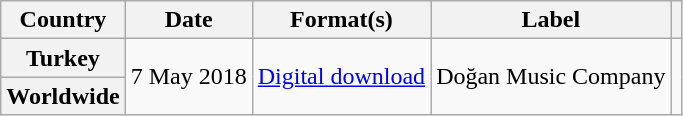<table class="wikitable plainrowheaders">
<tr>
<th scope="col">Country</th>
<th scope="col">Date</th>
<th scope="col">Format(s)</th>
<th scope="col">Label</th>
<th scope="col"></th>
</tr>
<tr>
<th scope="row">Turkey</th>
<td rowspan="2">7 May 2018</td>
<td rowspan="2"><a href='#'>Digital download</a></td>
<td rowspan="2">Doğan Music Company</td>
<td align="center" rowspan="2"></td>
</tr>
<tr>
<th scope="row">Worldwide</th>
</tr>
</table>
